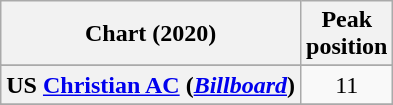<table class="wikitable sortable plainrowheaders" style="text-align:center">
<tr>
<th scope="col">Chart (2020)</th>
<th scope="col">Peak<br> position</th>
</tr>
<tr>
</tr>
<tr>
</tr>
<tr>
<th scope="row">US <a href='#'>Christian AC</a> (<em><a href='#'>Billboard</a></em>)</th>
<td>11</td>
</tr>
<tr>
</tr>
</table>
